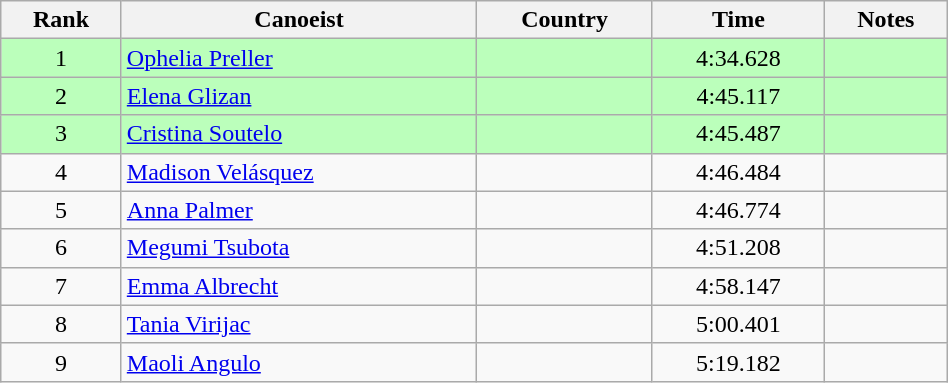<table class="wikitable" style="text-align:center;width: 50%">
<tr>
<th>Rank</th>
<th>Canoeist</th>
<th>Country</th>
<th>Time</th>
<th>Notes</th>
</tr>
<tr bgcolor=bbffbb>
<td>1</td>
<td align="left"><a href='#'>Ophelia Preller</a></td>
<td align="left"></td>
<td>4:34.628</td>
<td></td>
</tr>
<tr bgcolor=bbffbb>
<td>2</td>
<td align="left"><a href='#'>Elena Glizan</a></td>
<td align="left"></td>
<td>4:45.117</td>
<td></td>
</tr>
<tr bgcolor=bbffbb>
<td>3</td>
<td align="left"><a href='#'>Cristina Soutelo</a></td>
<td align="left"></td>
<td>4:45.487</td>
<td></td>
</tr>
<tr>
<td>4</td>
<td align="left"><a href='#'>Madison Velásquez</a></td>
<td align="left"></td>
<td>4:46.484</td>
<td></td>
</tr>
<tr>
<td>5</td>
<td align="left"><a href='#'>Anna Palmer</a></td>
<td align="left"></td>
<td>4:46.774</td>
<td></td>
</tr>
<tr>
<td>6</td>
<td align="left"><a href='#'>Megumi Tsubota</a></td>
<td align="left"></td>
<td>4:51.208</td>
<td></td>
</tr>
<tr>
<td>7</td>
<td align="left"><a href='#'>Emma Albrecht</a></td>
<td align="left"></td>
<td>4:58.147</td>
<td></td>
</tr>
<tr>
<td>8</td>
<td align="left"><a href='#'>Tania Virijac</a></td>
<td align="left"></td>
<td>5:00.401</td>
<td></td>
</tr>
<tr>
<td>9</td>
<td align="left"><a href='#'>Maoli Angulo</a></td>
<td align="left"></td>
<td>5:19.182</td>
<td></td>
</tr>
</table>
